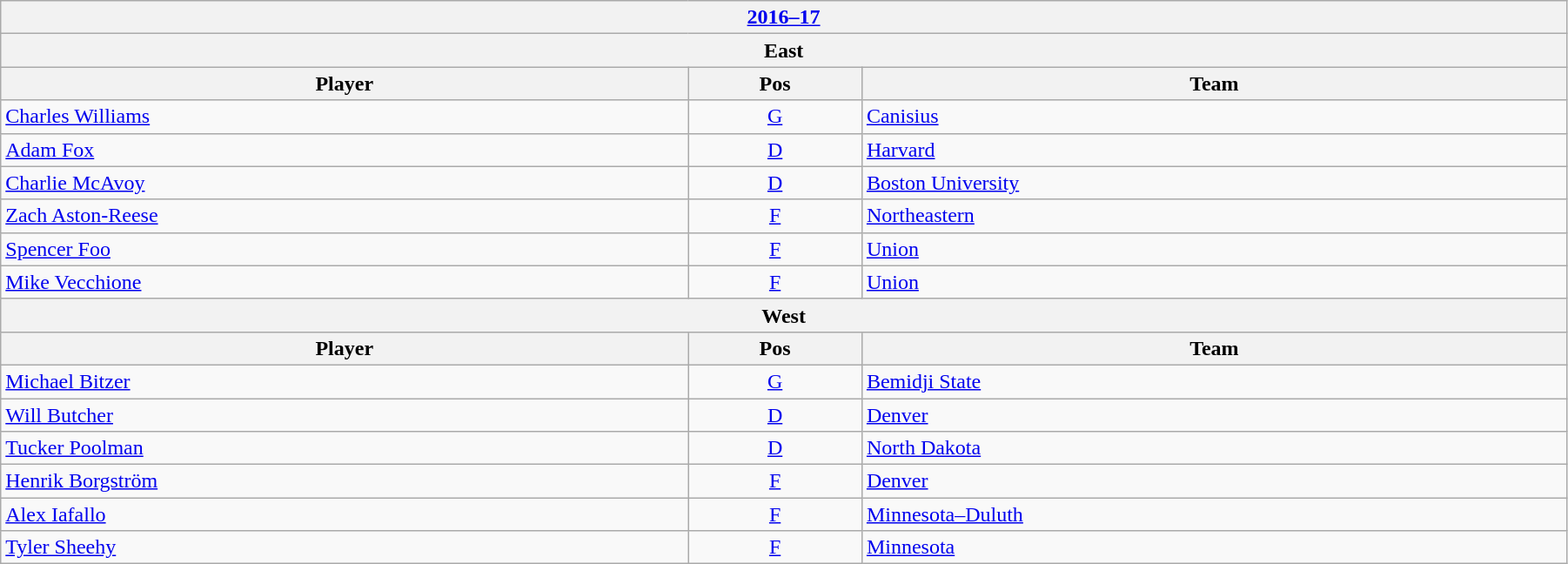<table class="wikitable" width=95%>
<tr>
<th colspan=3><a href='#'>2016–17</a></th>
</tr>
<tr>
<th colspan=3><strong>East</strong></th>
</tr>
<tr>
<th>Player</th>
<th>Pos</th>
<th>Team</th>
</tr>
<tr>
<td><a href='#'>Charles Williams</a></td>
<td style="text-align:center;"><a href='#'>G</a></td>
<td><a href='#'>Canisius</a></td>
</tr>
<tr>
<td><a href='#'>Adam Fox</a></td>
<td style="text-align:center;"><a href='#'>D</a></td>
<td><a href='#'>Harvard</a></td>
</tr>
<tr>
<td><a href='#'>Charlie McAvoy</a></td>
<td style="text-align:center;"><a href='#'>D</a></td>
<td><a href='#'>Boston University</a></td>
</tr>
<tr>
<td><a href='#'>Zach Aston-Reese</a></td>
<td style="text-align:center;"><a href='#'>F</a></td>
<td><a href='#'>Northeastern</a></td>
</tr>
<tr>
<td><a href='#'>Spencer Foo</a></td>
<td style="text-align:center;"><a href='#'>F</a></td>
<td><a href='#'>Union</a></td>
</tr>
<tr>
<td><a href='#'>Mike Vecchione</a></td>
<td style="text-align:center;"><a href='#'>F</a></td>
<td><a href='#'>Union</a></td>
</tr>
<tr>
<th colspan=3><strong>West</strong></th>
</tr>
<tr>
<th>Player</th>
<th>Pos</th>
<th>Team</th>
</tr>
<tr>
<td><a href='#'>Michael Bitzer</a></td>
<td style="text-align:center;"><a href='#'>G</a></td>
<td><a href='#'>Bemidji State</a></td>
</tr>
<tr>
<td><a href='#'>Will Butcher</a></td>
<td style="text-align:center;"><a href='#'>D</a></td>
<td><a href='#'>Denver</a></td>
</tr>
<tr>
<td><a href='#'>Tucker Poolman</a></td>
<td style="text-align:center;"><a href='#'>D</a></td>
<td><a href='#'>North Dakota</a></td>
</tr>
<tr>
<td><a href='#'>Henrik Borgström</a></td>
<td style="text-align:center;"><a href='#'>F</a></td>
<td><a href='#'>Denver</a></td>
</tr>
<tr>
<td><a href='#'>Alex Iafallo</a></td>
<td style="text-align:center;"><a href='#'>F</a></td>
<td><a href='#'>Minnesota–Duluth</a></td>
</tr>
<tr>
<td><a href='#'>Tyler Sheehy</a></td>
<td style="text-align:center;"><a href='#'>F</a></td>
<td><a href='#'>Minnesota</a></td>
</tr>
</table>
